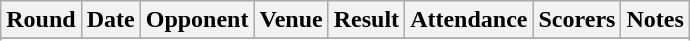<table Class="wikitable">
<tr>
<th>Round</th>
<th>Date</th>
<th>Opponent</th>
<th>Venue</th>
<th>Result</th>
<th>Attendance</th>
<th>Scorers</th>
<th>Notes</th>
</tr>
<tr>
</tr>
<tr style="background: #ddffdd;">
</tr>
<tr>
</tr>
<tr style="background: #ffdddd;">
</tr>
<tr>
</tr>
</table>
